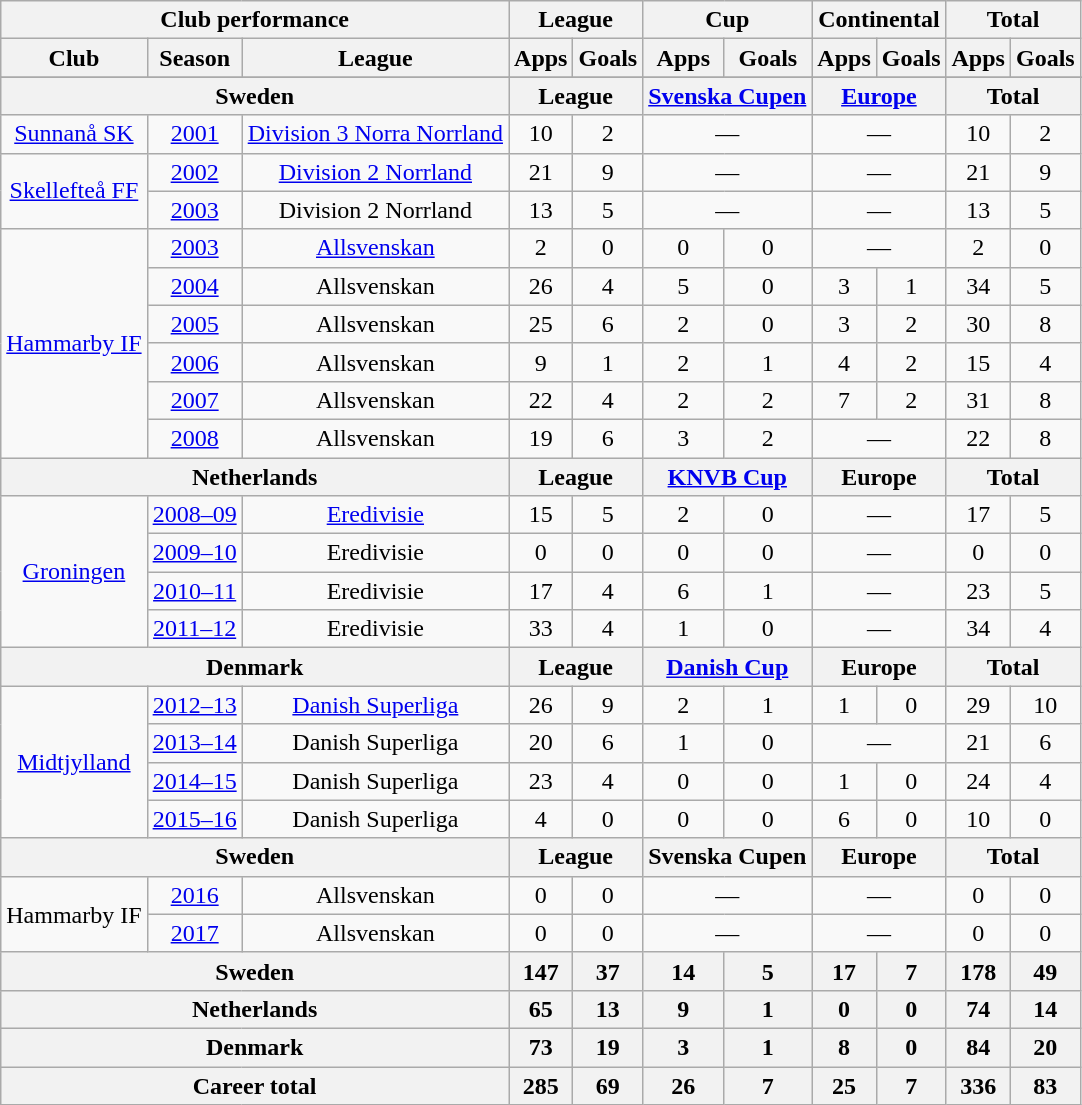<table class="wikitable" style="text-align:center">
<tr>
<th colspan="3">Club performance</th>
<th colspan=2>League</th>
<th colspan=2>Cup</th>
<th colspan=2>Continental</th>
<th colspan=2>Total</th>
</tr>
<tr>
<th>Club</th>
<th>Season</th>
<th>League</th>
<th>Apps</th>
<th>Goals</th>
<th>Apps</th>
<th>Goals</th>
<th>Apps</th>
<th>Goals</th>
<th>Apps</th>
<th>Goals</th>
</tr>
<tr>
</tr>
<tr>
<th colspan="3">Sweden</th>
<th colspan=2>League</th>
<th colspan=2><a href='#'>Svenska Cupen</a></th>
<th colspan=2><a href='#'>Europe</a></th>
<th colspan=2>Total</th>
</tr>
<tr>
<td><a href='#'>Sunnanå SK</a></td>
<td><a href='#'>2001</a></td>
<td><a href='#'>Division 3 Norra Norrland</a></td>
<td>10</td>
<td>2</td>
<td colspan="2">—</td>
<td colspan="2">—</td>
<td>10</td>
<td>2</td>
</tr>
<tr>
<td rowspan="2"><a href='#'>Skellefteå FF</a></td>
<td><a href='#'>2002</a></td>
<td><a href='#'>Division 2 Norrland</a></td>
<td>21</td>
<td>9</td>
<td colspan="2">—</td>
<td colspan="2">—</td>
<td>21</td>
<td>9</td>
</tr>
<tr>
<td><a href='#'>2003</a></td>
<td>Division 2 Norrland</td>
<td>13</td>
<td>5</td>
<td colspan="2">—</td>
<td colspan="2">—</td>
<td>13</td>
<td>5</td>
</tr>
<tr>
<td rowspan="6"><a href='#'>Hammarby IF</a></td>
<td><a href='#'>2003</a></td>
<td><a href='#'>Allsvenskan</a></td>
<td>2</td>
<td>0</td>
<td>0</td>
<td>0</td>
<td colspan="2">—</td>
<td>2</td>
<td>0</td>
</tr>
<tr>
<td><a href='#'>2004</a></td>
<td>Allsvenskan</td>
<td>26</td>
<td>4</td>
<td>5</td>
<td>0</td>
<td>3</td>
<td>1</td>
<td>34</td>
<td>5</td>
</tr>
<tr>
<td><a href='#'>2005</a></td>
<td>Allsvenskan</td>
<td>25</td>
<td>6</td>
<td>2</td>
<td>0</td>
<td>3</td>
<td>2</td>
<td>30</td>
<td>8</td>
</tr>
<tr>
<td><a href='#'>2006</a></td>
<td>Allsvenskan</td>
<td>9</td>
<td>1</td>
<td>2</td>
<td>1</td>
<td>4</td>
<td>2</td>
<td>15</td>
<td>4</td>
</tr>
<tr>
<td><a href='#'>2007</a></td>
<td>Allsvenskan</td>
<td>22</td>
<td>4</td>
<td>2</td>
<td>2</td>
<td>7</td>
<td>2</td>
<td>31</td>
<td>8</td>
</tr>
<tr>
<td><a href='#'>2008</a></td>
<td>Allsvenskan</td>
<td>19</td>
<td>6</td>
<td>3</td>
<td>2</td>
<td colspan="2">—</td>
<td>22</td>
<td>8</td>
</tr>
<tr>
<th colspan="3">Netherlands</th>
<th colspan=2>League</th>
<th colspan=2><a href='#'>KNVB Cup</a></th>
<th colspan=2>Europe</th>
<th colspan=2>Total</th>
</tr>
<tr>
<td rowspan="4"><a href='#'>Groningen</a></td>
<td><a href='#'>2008–09</a></td>
<td><a href='#'>Eredivisie</a></td>
<td>15</td>
<td>5</td>
<td>2</td>
<td>0</td>
<td colspan="2">—</td>
<td>17</td>
<td>5</td>
</tr>
<tr>
<td><a href='#'>2009–10</a></td>
<td>Eredivisie</td>
<td>0</td>
<td>0</td>
<td>0</td>
<td>0</td>
<td colspan="2">—</td>
<td>0</td>
<td>0</td>
</tr>
<tr>
<td><a href='#'>2010–11</a></td>
<td>Eredivisie</td>
<td>17</td>
<td>4</td>
<td>6</td>
<td>1</td>
<td colspan="2">—</td>
<td>23</td>
<td>5</td>
</tr>
<tr>
<td><a href='#'>2011–12</a></td>
<td>Eredivisie</td>
<td>33</td>
<td>4</td>
<td>1</td>
<td>0</td>
<td colspan="2">—</td>
<td>34</td>
<td>4</td>
</tr>
<tr>
<th colspan="3">Denmark</th>
<th colspan=2>League</th>
<th colspan=2><a href='#'>Danish Cup</a></th>
<th colspan=2>Europe</th>
<th colspan=2>Total</th>
</tr>
<tr>
<td rowspan="4"><a href='#'>Midtjylland</a></td>
<td><a href='#'>2012–13</a></td>
<td><a href='#'>Danish Superliga</a></td>
<td>26</td>
<td>9</td>
<td>2</td>
<td>1</td>
<td>1</td>
<td>0</td>
<td>29</td>
<td>10</td>
</tr>
<tr>
<td><a href='#'>2013–14</a></td>
<td>Danish Superliga</td>
<td>20</td>
<td>6</td>
<td>1</td>
<td>0</td>
<td colspan="2">—</td>
<td>21</td>
<td>6</td>
</tr>
<tr>
<td><a href='#'>2014–15</a></td>
<td>Danish Superliga</td>
<td>23</td>
<td>4</td>
<td>0</td>
<td>0</td>
<td>1</td>
<td>0</td>
<td>24</td>
<td>4</td>
</tr>
<tr>
<td><a href='#'>2015–16</a></td>
<td>Danish Superliga</td>
<td>4</td>
<td>0</td>
<td>0</td>
<td>0</td>
<td>6</td>
<td>0</td>
<td>10</td>
<td>0</td>
</tr>
<tr>
<th colspan="3">Sweden</th>
<th colspan="2">League</th>
<th colspan="2">Svenska Cupen</th>
<th colspan="2">Europe</th>
<th colspan="2">Total</th>
</tr>
<tr>
<td rowspan="2">Hammarby IF</td>
<td><a href='#'>2016</a></td>
<td>Allsvenskan</td>
<td>0</td>
<td>0</td>
<td colspan="2">—</td>
<td colspan="2">—</td>
<td>0</td>
<td>0</td>
</tr>
<tr>
<td><a href='#'>2017</a></td>
<td>Allsvenskan</td>
<td>0</td>
<td>0</td>
<td colspan="2">—</td>
<td colspan="2">—</td>
<td>0</td>
<td>0</td>
</tr>
<tr>
<th colspan="3">Sweden</th>
<th>147</th>
<th>37</th>
<th>14</th>
<th>5</th>
<th>17</th>
<th>7</th>
<th>178</th>
<th>49</th>
</tr>
<tr>
<th colspan="3">Netherlands</th>
<th>65</th>
<th>13</th>
<th>9</th>
<th>1</th>
<th>0</th>
<th>0</th>
<th>74</th>
<th>14</th>
</tr>
<tr>
<th colspan="3">Denmark</th>
<th>73</th>
<th>19</th>
<th>3</th>
<th>1</th>
<th>8</th>
<th>0</th>
<th>84</th>
<th>20</th>
</tr>
<tr>
<th colspan="3">Career total</th>
<th>285</th>
<th>69</th>
<th>26</th>
<th>7</th>
<th>25</th>
<th>7</th>
<th>336</th>
<th>83</th>
</tr>
</table>
